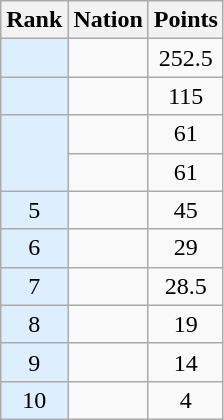<table class="wikitable sortable" style="text-align:center">
<tr>
<th>Rank</th>
<th>Nation</th>
<th>Points</th>
</tr>
<tr>
<td bgcolor = DDEEFF></td>
<td align=left></td>
<td>252.5</td>
</tr>
<tr>
<td bgcolor = DDEEFF></td>
<td align=left></td>
<td>115</td>
</tr>
<tr>
<td rowspan = "2" bgcolor = DDEEFF></td>
<td align=left></td>
<td>61</td>
</tr>
<tr>
<td align=left></td>
<td>61</td>
</tr>
<tr>
<td bgcolor = DDEEFF>5</td>
<td align=left></td>
<td>45</td>
</tr>
<tr>
<td bgcolor = DDEEFF>6</td>
<td align=left></td>
<td>29</td>
</tr>
<tr>
<td bgcolor = DDEEFF>7</td>
<td align=left></td>
<td>28.5</td>
</tr>
<tr>
<td bgcolor = DDEEFF>8</td>
<td align=left></td>
<td>19</td>
</tr>
<tr>
<td bgcolor = DDEEFF>9</td>
<td align=left></td>
<td>14</td>
</tr>
<tr>
<td bgcolor = DDEEFF>10</td>
<td align=left></td>
<td>4</td>
</tr>
</table>
